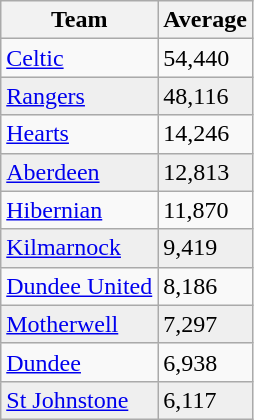<table class="wikitable">
<tr>
<th>Team</th>
<th>Average</th>
</tr>
<tr>
<td><a href='#'>Celtic</a></td>
<td>54,440</td>
</tr>
<tr bgcolor="#EFEFEF">
<td><a href='#'>Rangers</a></td>
<td>48,116</td>
</tr>
<tr>
<td><a href='#'>Hearts</a></td>
<td>14,246</td>
</tr>
<tr bgcolor="#EFEFEF">
<td><a href='#'>Aberdeen</a></td>
<td>12,813</td>
</tr>
<tr>
<td><a href='#'>Hibernian</a></td>
<td>11,870</td>
</tr>
<tr bgcolor="#EFEFEF">
<td><a href='#'>Kilmarnock</a></td>
<td>9,419</td>
</tr>
<tr>
<td><a href='#'>Dundee United</a></td>
<td>8,186</td>
</tr>
<tr bgcolor="#EFEFEF">
<td><a href='#'>Motherwell</a></td>
<td>7,297</td>
</tr>
<tr>
<td><a href='#'>Dundee</a></td>
<td>6,938</td>
</tr>
<tr bgcolor="#EFEFEF">
<td><a href='#'>St Johnstone</a></td>
<td>6,117</td>
</tr>
</table>
